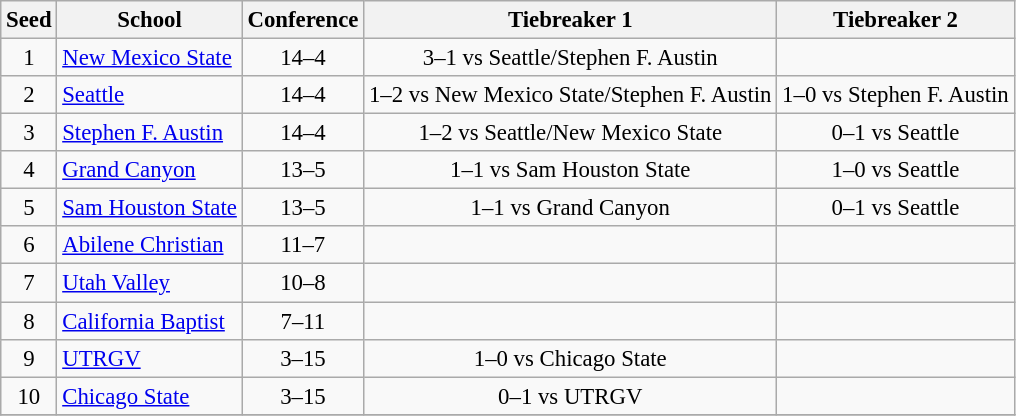<table class="wikitable" style="white-space:nowrap; font-size:95%;text-align:center">
<tr>
<th>Seed</th>
<th>School</th>
<th>Conference</th>
<th>Tiebreaker 1</th>
<th>Tiebreaker 2</th>
</tr>
<tr>
<td>1</td>
<td align=left><a href='#'>New Mexico State</a></td>
<td>14–4</td>
<td>3–1 vs Seattle/Stephen F. Austin</td>
<td></td>
</tr>
<tr>
<td>2</td>
<td align=left><a href='#'>Seattle</a></td>
<td>14–4</td>
<td>1–2 vs New Mexico State/Stephen F. Austin</td>
<td>1–0 vs Stephen F. Austin</td>
</tr>
<tr>
<td>3</td>
<td align=left><a href='#'>Stephen F. Austin</a></td>
<td>14–4</td>
<td>1–2 vs Seattle/New Mexico State</td>
<td>0–1 vs Seattle</td>
</tr>
<tr>
<td>4</td>
<td align=left><a href='#'>Grand Canyon</a></td>
<td>13–5</td>
<td>1–1 vs Sam Houston State</td>
<td>1–0 vs Seattle</td>
</tr>
<tr>
<td>5</td>
<td align=left><a href='#'>Sam Houston State</a></td>
<td>13–5</td>
<td>1–1 vs Grand Canyon</td>
<td>0–1 vs Seattle</td>
</tr>
<tr>
<td>6</td>
<td align=left><a href='#'>Abilene Christian</a></td>
<td>11–7</td>
<td></td>
<td></td>
</tr>
<tr>
<td>7</td>
<td align=left><a href='#'>Utah Valley</a></td>
<td>10–8</td>
<td></td>
<td></td>
</tr>
<tr>
<td>8</td>
<td align=left><a href='#'>California Baptist</a></td>
<td>7–11</td>
<td></td>
<td></td>
</tr>
<tr>
<td>9</td>
<td align=left><a href='#'>UTRGV</a></td>
<td>3–15</td>
<td>1–0 vs Chicago State</td>
<td></td>
</tr>
<tr>
<td>10</td>
<td align=left><a href='#'>Chicago State</a></td>
<td>3–15</td>
<td>0–1 vs UTRGV</td>
<td></td>
</tr>
<tr>
</tr>
</table>
